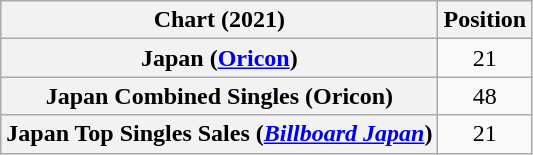<table class="wikitable sortable plainrowheaders" style="text-align:center">
<tr>
<th>Chart (2021)</th>
<th>Position</th>
</tr>
<tr>
<th scope="row">Japan (<a href='#'>Oricon</a>)</th>
<td>21</td>
</tr>
<tr>
<th scope="row">Japan Combined Singles (Oricon)</th>
<td>48</td>
</tr>
<tr>
<th scope="row">Japan Top Singles Sales (<em><a href='#'>Billboard Japan</a></em>)</th>
<td>21</td>
</tr>
</table>
